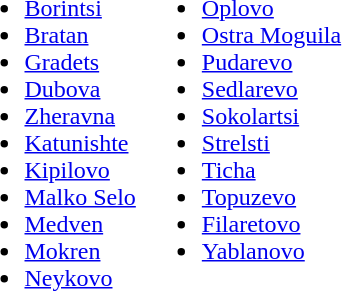<table>
<tr>
<td valign="top"><br><ul><li><a href='#'>Borintsi</a></li><li><a href='#'>Bratan</a></li><li><a href='#'>Gradets</a></li><li><a href='#'>Dubova</a></li><li><a href='#'>Zheravna</a></li><li><a href='#'>Katunishte</a></li><li><a href='#'>Kipilovo</a></li><li><a href='#'>Malko Selo</a></li><li><a href='#'>Medven</a></li><li><a href='#'>Mokren</a></li><li><a href='#'>Neykovo</a></li></ul></td>
<td valign="top"><br><ul><li><a href='#'>Oplovo</a></li><li><a href='#'>Ostra Moguila</a></li><li><a href='#'>Pudarevo</a></li><li><a href='#'>Sedlarevo</a></li><li><a href='#'>Sokolartsi</a></li><li><a href='#'>Strelsti</a></li><li><a href='#'>Ticha</a></li><li><a href='#'>Topuzevo</a></li><li><a href='#'>Filaretovo</a></li><li><a href='#'>Yablanovo</a></li></ul></td>
</tr>
</table>
